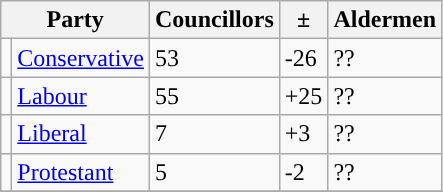<table class="wikitable">
<tr>
<th colspan="2">Party</th>
<th>Councillors</th>
<th>  ±  </th>
<th>Aldermen</th>
</tr>
<tr>
<td style="background-color: "></td>
<td><a href='#'>Conservative</a></td>
<td>53</td>
<td>-26</td>
<td>??</td>
</tr>
<tr>
<td style="background-color: "></td>
<td><a href='#'>Labour</a></td>
<td>55</td>
<td>+25</td>
<td>??</td>
</tr>
<tr>
<td style="background-color: "></td>
<td><a href='#'>Liberal</a></td>
<td>7</td>
<td>+3</td>
<td>??</td>
</tr>
<tr>
<td style="background-color: "></td>
<td><a href='#'>Protestant</a></td>
<td>5</td>
<td>-2</td>
<td>??</td>
</tr>
<tr>
</tr>
</table>
